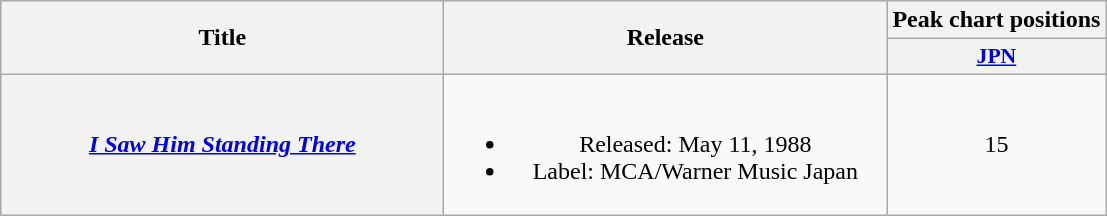<table class="wikitable plainrowheaders" style="text-align:center;">
<tr>
<th scope="col" rowspan="2" style="width:18em;">Title</th>
<th scope="col" rowspan="2" style="width:18em;">Release</th>
<th colspan="1">Peak chart positions</th>
</tr>
<tr>
<th scope="col" style=font-size:90%;"><a href='#'>JPN</a></th>
</tr>
<tr>
<th scope="row"><em><a href='#'>I Saw Him Standing There</a></em></th>
<td><br><ul><li>Released: May 11, 1988</li><li>Label: MCA/Warner Music Japan</li></ul></td>
<td>15</td>
</tr>
</table>
